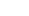<table style="width100%; text-align:center; font-weight:bold;">
<tr style="color:white;">
<td style="background:">2</td>
<td style="background:">1</td>
</tr>
<tr>
<td></td>
<td></td>
<td></td>
</tr>
</table>
